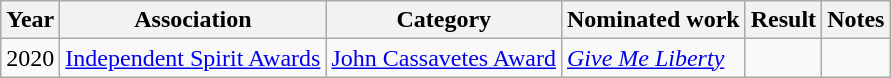<table class="wikitable sortable">
<tr>
<th>Year</th>
<th>Association</th>
<th>Category</th>
<th>Nominated work</th>
<th>Result</th>
<th>Notes</th>
</tr>
<tr>
<td>2020</td>
<td><a href='#'>Independent Spirit Awards</a></td>
<td><a href='#'>John Cassavetes Award</a></td>
<td><em><a href='#'>Give Me Liberty</a></em></td>
<td></td>
<td></td>
</tr>
</table>
